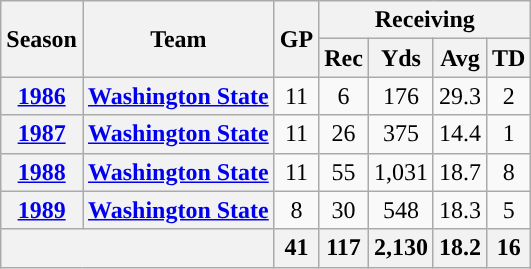<table class="wikitable" style="text-align:center;">
<tr>
<th rowspan="2">Season</th>
<th rowspan="2">Team</th>
<th rowspan="2">GP</th>
<th colspan="4">Receiving</th>
</tr>
<tr>
<th>Rec</th>
<th>Yds</th>
<th>Avg</th>
<th>TD</th>
</tr>
<tr>
<th><a href='#'>1986</a></th>
<th><a href='#'>Washington State</a></th>
<td>11</td>
<td>6</td>
<td>176</td>
<td>29.3</td>
<td>2</td>
</tr>
<tr>
<th><a href='#'>1987</a></th>
<th><a href='#'>Washington State</a></th>
<td>11</td>
<td>26</td>
<td>375</td>
<td>14.4</td>
<td>1</td>
</tr>
<tr>
<th><a href='#'>1988</a></th>
<th><a href='#'>Washington State</a></th>
<td>11</td>
<td>55</td>
<td>1,031</td>
<td>18.7</td>
<td>8</td>
</tr>
<tr>
<th><a href='#'>1989</a></th>
<th><a href='#'>Washington State</a></th>
<td>8</td>
<td>30</td>
<td>548</td>
<td>18.3</td>
<td>5</td>
</tr>
<tr>
<th colspan="2"></th>
<th>41</th>
<th>117</th>
<th>2,130</th>
<th>18.2</th>
<th>16</th>
</tr>
</table>
